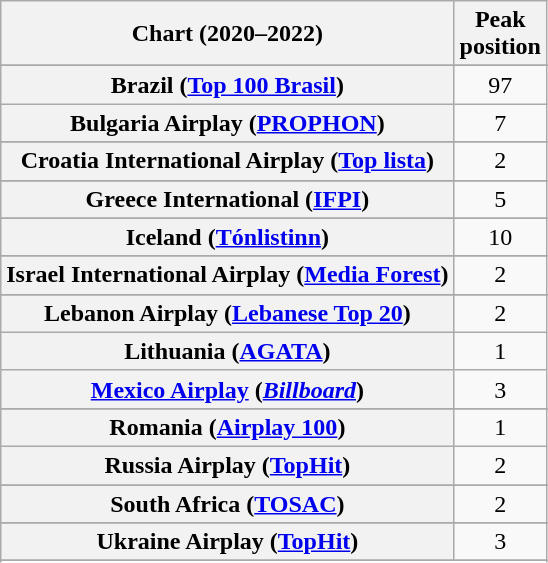<table class="wikitable sortable plainrowheaders" style="text-align:center">
<tr>
<th scope="col">Chart (2020–2022)</th>
<th scope="col">Peak<br>position</th>
</tr>
<tr>
</tr>
<tr>
</tr>
<tr>
</tr>
<tr>
</tr>
<tr>
<th scope="row">Brazil (<a href='#'>Top 100 Brasil</a>)</th>
<td>97</td>
</tr>
<tr>
<th scope="row">Bulgaria Airplay (<a href='#'>PROPHON</a>)</th>
<td>7</td>
</tr>
<tr>
</tr>
<tr>
</tr>
<tr>
</tr>
<tr>
</tr>
<tr>
<th scope="row">Croatia International Airplay (<a href='#'>Top lista</a>)</th>
<td>2</td>
</tr>
<tr>
</tr>
<tr>
</tr>
<tr>
</tr>
<tr>
</tr>
<tr>
</tr>
<tr>
</tr>
<tr>
</tr>
<tr>
<th scope="row">Greece International (<a href='#'>IFPI</a>)</th>
<td>5</td>
</tr>
<tr>
</tr>
<tr>
</tr>
<tr>
</tr>
<tr>
</tr>
<tr>
<th scope="row">Iceland (<a href='#'>Tónlistinn</a>)</th>
<td>10</td>
</tr>
<tr>
</tr>
<tr>
<th scope="row">Israel International Airplay (<a href='#'>Media Forest</a>)</th>
<td>2</td>
</tr>
<tr>
</tr>
<tr>
<th scope="row">Lebanon Airplay (<a href='#'>Lebanese Top 20</a>)</th>
<td>2</td>
</tr>
<tr>
<th scope="row">Lithuania (<a href='#'>AGATA</a>)</th>
<td>1</td>
</tr>
<tr>
<th scope="row"><a href='#'>Mexico Airplay</a> (<em><a href='#'>Billboard</a></em>)</th>
<td>3</td>
</tr>
<tr>
</tr>
<tr>
</tr>
<tr>
</tr>
<tr>
</tr>
<tr>
</tr>
<tr>
</tr>
<tr>
<th scope="row">Romania (<a href='#'>Airplay 100</a>)</th>
<td>1</td>
</tr>
<tr>
<th scope="row">Russia Airplay (<a href='#'>TopHit</a>)</th>
<td>2</td>
</tr>
<tr>
</tr>
<tr>
</tr>
<tr>
<th scope="row">South Africa (<a href='#'>TOSAC</a>)</th>
<td>2</td>
</tr>
<tr>
</tr>
<tr>
</tr>
<tr>
</tr>
<tr>
<th scope="row">Ukraine Airplay (<a href='#'>TopHit</a>)</th>
<td>3</td>
</tr>
<tr>
</tr>
<tr>
</tr>
<tr>
</tr>
<tr>
</tr>
<tr>
</tr>
<tr>
</tr>
</table>
